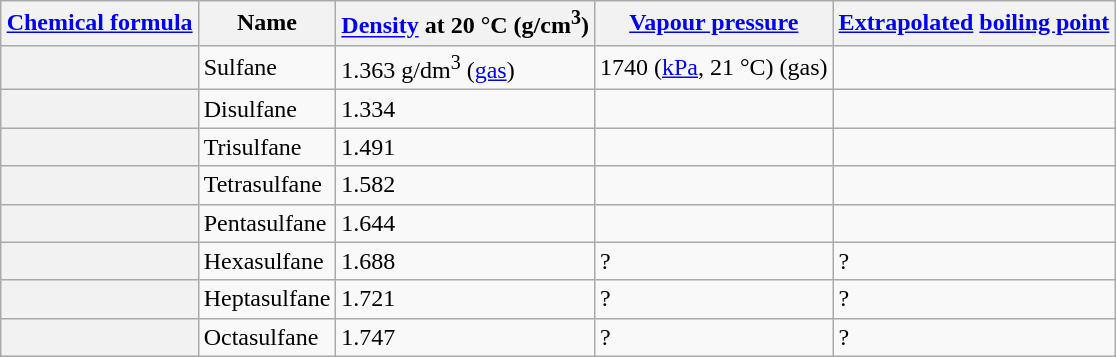<table class="wikitable" style="margin: 1em auto 1em auto">
<tr>
<th><a href='#'>Chemical formula</a></th>
<th>Name</th>
<th><a href='#'>Density</a> at 20 °C (g/cm<sup>3</sup>)</th>
<th><a href='#'>Vapour pressure</a></th>
<th><a href='#'>Extrapolated</a> <a href='#'>boiling point</a></th>
</tr>
<tr>
<th><a href='#'></a></th>
<td>Sulfane</td>
<td>1.363 g/dm<sup>3</sup> (<a href='#'>gas</a>)</td>
<td>1740 (<a href='#'>kPa</a>, 21 °C) (gas)</td>
<td></td>
</tr>
<tr>
<th><a href='#'></a></th>
<td>Disulfane</td>
<td>1.334</td>
<td></td>
<td></td>
</tr>
<tr>
<th><a href='#'></a></th>
<td>Trisulfane</td>
<td>1.491</td>
<td></td>
<td></td>
</tr>
<tr>
<th></th>
<td>Tetrasulfane</td>
<td>1.582</td>
<td></td>
<td></td>
</tr>
<tr>
<th></th>
<td>Pentasulfane</td>
<td>1.644</td>
<td></td>
<td></td>
</tr>
<tr>
<th></th>
<td>Hexasulfane</td>
<td>1.688</td>
<td>?</td>
<td>?</td>
</tr>
<tr>
<th></th>
<td>Heptasulfane</td>
<td>1.721</td>
<td>?</td>
<td>?</td>
</tr>
<tr>
<th></th>
<td>Octasulfane</td>
<td>1.747</td>
<td>?</td>
<td>?</td>
</tr>
</table>
